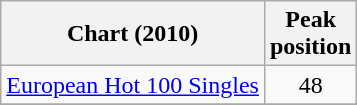<table class="wikitable sortable">
<tr>
<th>Chart (2010)</th>
<th>Peak<br>position</th>
</tr>
<tr>
<td><a href='#'>European Hot 100 Singles</a></td>
<td style="text-align:center;">48</td>
</tr>
<tr>
</tr>
<tr>
</tr>
</table>
